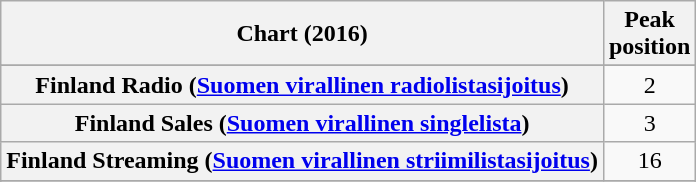<table class="wikitable sortable plainrowheaders" style="text-align:center">
<tr>
<th scope="col">Chart (2016)</th>
<th scope="col">Peak<br>position</th>
</tr>
<tr>
</tr>
<tr>
<th scope="row">Finland Radio (<a href='#'>Suomen virallinen radiolistasijoitus</a>)</th>
<td>2</td>
</tr>
<tr>
<th scope="row">Finland Sales (<a href='#'>Suomen virallinen singlelista</a>)</th>
<td>3</td>
</tr>
<tr>
<th scope="row">Finland Streaming (<a href='#'>Suomen virallinen striimilistasijoitus</a>)</th>
<td>16</td>
</tr>
<tr>
</tr>
<tr>
</tr>
<tr>
</tr>
<tr>
</tr>
<tr>
</tr>
<tr>
</tr>
</table>
